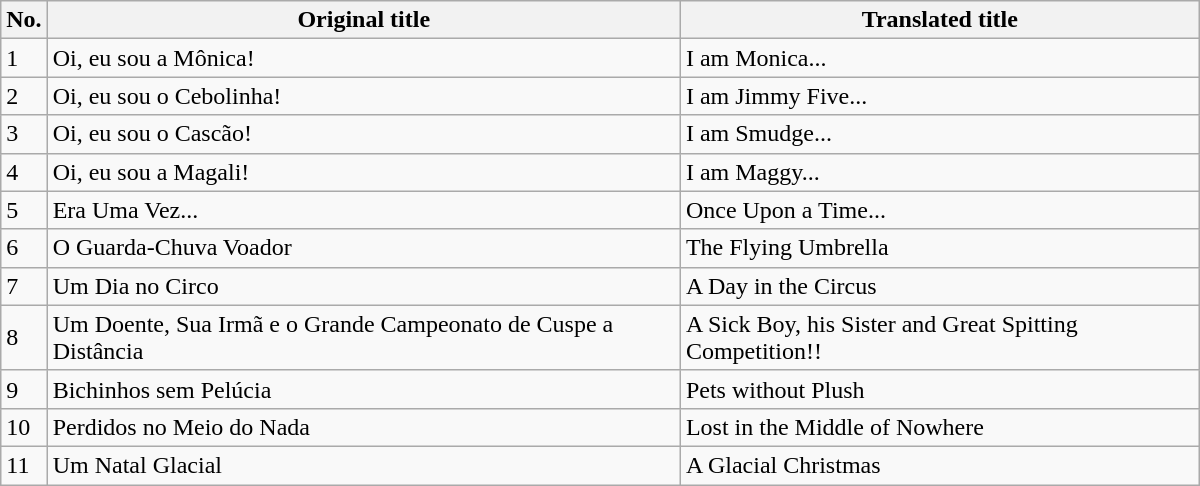<table class=wikitable width=800>
<tr>
<th>No.</th>
<th>Original title</th>
<th>Translated title</th>
</tr>
<tr>
<td>1</td>
<td>Oi, eu sou a Mônica!</td>
<td>I am Monica...</td>
</tr>
<tr>
<td>2</td>
<td>Oi, eu sou o Cebolinha!</td>
<td>I am Jimmy Five...</td>
</tr>
<tr>
<td>3</td>
<td>Oi, eu sou o Cascão!</td>
<td>I am Smudge...</td>
</tr>
<tr>
<td>4</td>
<td>Oi, eu sou a Magali!</td>
<td>I am Maggy...</td>
</tr>
<tr>
<td>5</td>
<td>Era Uma Vez...</td>
<td>Once Upon a Time...</td>
</tr>
<tr>
<td>6</td>
<td>O Guarda-Chuva Voador</td>
<td>The Flying Umbrella</td>
</tr>
<tr>
<td>7</td>
<td>Um Dia no Circo</td>
<td>A Day in the Circus</td>
</tr>
<tr>
<td>8</td>
<td>Um Doente, Sua Irmã e o Grande Campeonato de Cuspe a Distância</td>
<td>A Sick Boy, his Sister and Great Spitting Competition!!</td>
</tr>
<tr>
<td>9</td>
<td>Bichinhos sem Pelúcia</td>
<td>Pets without Plush</td>
</tr>
<tr>
<td>10</td>
<td>Perdidos no Meio do Nada</td>
<td>Lost in the Middle of Nowhere</td>
</tr>
<tr>
<td>11</td>
<td>Um Natal Glacial</td>
<td>A Glacial Christmas</td>
</tr>
</table>
